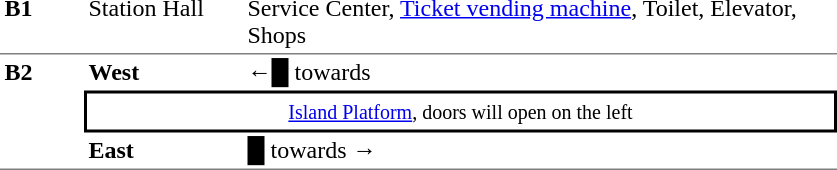<table table border=0 cellspacing=0 cellpadding=3>
<tr>
<td style="border-bottom:solid 1px gray;border-top:solid 0px gray;" width=50 valign=top><strong>B1</strong></td>
<td style="border-top:solid 0px gray;border-bottom:solid 1px gray;" width=100 valign=top>Station Hall</td>
<td style="border-top:solid 0px gray;border-bottom:solid 1px gray;" width=390 valign=top>Service Center, <a href='#'>Ticket vending machine</a>, Toilet, Elevator, Shops</td>
</tr>
<tr>
<td style="border-top:solid 0px gray;border-bottom:solid 1px gray;" width=50 rowspan=3 valign=top><strong>B2</strong></td>
<td style="border-top:solid 0px gray;" width=100><strong>West</strong></td>
<td style="border-top:solid 0px gray;" width=390>←<span>█</span> towards </td>
</tr>
<tr>
<td style="border-top:solid 2px black;border-right:solid 2px black;border-left:solid 2px black;border-bottom:solid 2px black;text-align:center;" colspan=2><small><a href='#'>Island Platform</a>, doors will open on the left</small></td>
</tr>
<tr>
<td style="border-bottom:solid 1px gray;"><strong>East</strong></td>
<td style="border-bottom:solid 1px gray;"><span>█</span> towards →</td>
</tr>
</table>
